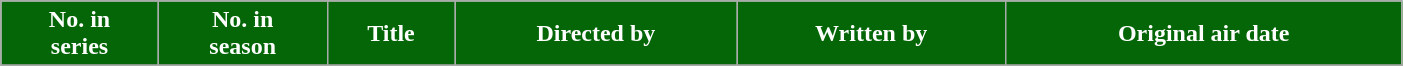<table class="wikitable plainrowheaders" style="width: 74%; margin-right: 0;">
<tr style="color:white">
<th style="background:#056608;">No. in<br>series</th>
<th style="background:#056608;">No. in<br>season</th>
<th style="background:#056608;">Title</th>
<th style="background:#056608;">Directed by</th>
<th style="background:#056608;">Written by</th>
<th style="background:#056608;">Original air date</th>
</tr>
<tr>
</tr>
</table>
